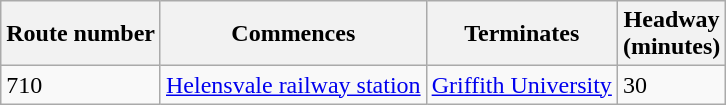<table class="wikitable">
<tr>
<th>Route number</th>
<th>Commences</th>
<th>Terminates</th>
<th>Headway<br>(minutes)</th>
</tr>
<tr>
<td>710</td>
<td><a href='#'>Helensvale railway station</a></td>
<td><a href='#'>Griffith University</a></td>
<td>30</td>
</tr>
</table>
